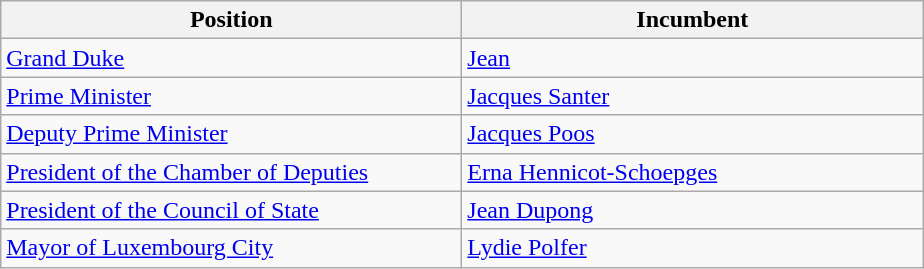<table class="wikitable">
<tr>
<th width="300">Position</th>
<th width="300">Incumbent</th>
</tr>
<tr>
<td><a href='#'>Grand Duke</a></td>
<td><a href='#'>Jean</a></td>
</tr>
<tr>
<td><a href='#'>Prime Minister</a></td>
<td><a href='#'>Jacques Santer</a></td>
</tr>
<tr>
<td><a href='#'>Deputy Prime Minister</a></td>
<td><a href='#'>Jacques Poos</a></td>
</tr>
<tr>
<td><a href='#'>President of the Chamber of Deputies</a></td>
<td><a href='#'>Erna Hennicot-Schoepges</a></td>
</tr>
<tr>
<td><a href='#'>President of the Council of State</a></td>
<td><a href='#'>Jean Dupong</a></td>
</tr>
<tr>
<td><a href='#'>Mayor of Luxembourg City</a></td>
<td><a href='#'>Lydie Polfer</a></td>
</tr>
</table>
